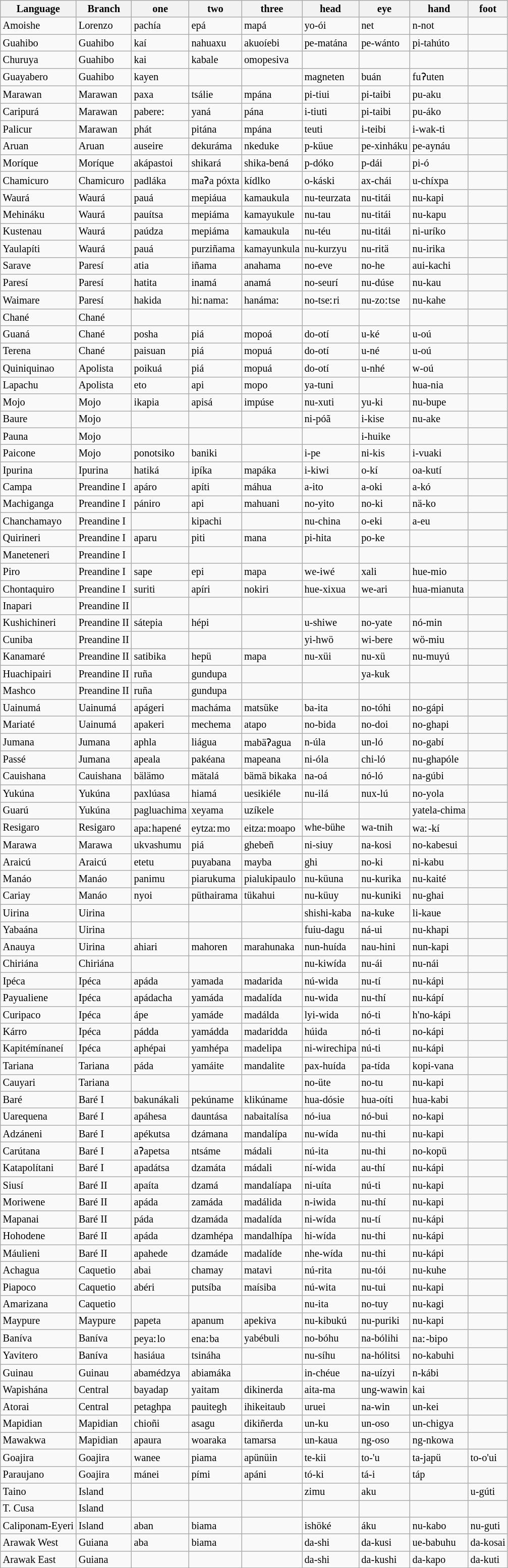<table class="wikitable sortable" style="font-size: 85%">
<tr>
<th>Language</th>
<th>Branch</th>
<th>one</th>
<th>two</th>
<th>three</th>
<th>head</th>
<th>eye</th>
<th>hand</th>
<th>foot</th>
</tr>
<tr>
<td>Amoishe</td>
<td>Lorenzo</td>
<td>pachía</td>
<td>epá</td>
<td>mapá</td>
<td>yo-ói</td>
<td>net</td>
<td>n-not</td>
<td></td>
</tr>
<tr>
<td>Guahibo</td>
<td>Guahibo</td>
<td>kaí</td>
<td>nahuaxu</td>
<td>akuoíebi</td>
<td>pe-matána</td>
<td>pe-wánto</td>
<td>pi-tahúto</td>
<td></td>
</tr>
<tr>
<td>Churuya</td>
<td>Guahibo</td>
<td>kai</td>
<td>kabale</td>
<td>omopesiva</td>
<td></td>
<td></td>
<td></td>
<td></td>
</tr>
<tr>
<td>Guayabero</td>
<td>Guahibo</td>
<td>kayen</td>
<td></td>
<td></td>
<td>magneten</td>
<td>buán</td>
<td>fuʔuten</td>
<td></td>
</tr>
<tr>
<td>Marawan</td>
<td>Marawan</td>
<td>paxa</td>
<td>tsálie</td>
<td>mpána</td>
<td>pi-tiui</td>
<td>pi-taibi</td>
<td>pu-aku</td>
<td></td>
</tr>
<tr>
<td>Caripurá</td>
<td>Marawan</td>
<td>pabereː</td>
<td>yaná</td>
<td>pána</td>
<td>i-tiuti</td>
<td>pi-taibi</td>
<td>pu-áko</td>
<td></td>
</tr>
<tr>
<td>Palicur</td>
<td>Marawan</td>
<td>phát</td>
<td>pitána</td>
<td>mpána</td>
<td>teuti</td>
<td>i-teibi</td>
<td>i-wak-ti</td>
<td></td>
</tr>
<tr>
<td>Aruan</td>
<td>Aruan</td>
<td>auseire</td>
<td>dekuráma</td>
<td>nkeduke</td>
<td>p-küue</td>
<td>pe-xinháku</td>
<td>pe-aynáu</td>
<td></td>
</tr>
<tr>
<td>Moríque</td>
<td>Moríque</td>
<td>akápastoi</td>
<td>shikará</td>
<td>shika-bená</td>
<td>p-dóko</td>
<td>p-dái</td>
<td>pi-ó</td>
<td></td>
</tr>
<tr>
<td>Chamicuro</td>
<td>Chamicuro</td>
<td>padláka</td>
<td>maʔa póxta</td>
<td>kídlko</td>
<td>o-káski</td>
<td>ax-chái</td>
<td>u-chíxpa</td>
<td></td>
</tr>
<tr>
<td>Waurá</td>
<td>Waurá</td>
<td>pauá</td>
<td>mepiáua</td>
<td>kamaukula</td>
<td>nu-teurzata</td>
<td>nu-titái</td>
<td>nu-kapi</td>
<td></td>
</tr>
<tr>
<td>Mehináku</td>
<td>Waurá</td>
<td>pauítsa</td>
<td>mepiáma</td>
<td>kamayukule</td>
<td>nu-tau</td>
<td>nu-titái</td>
<td>nu-kapu</td>
<td></td>
</tr>
<tr>
<td>Kustenau</td>
<td>Waurá</td>
<td>paúdza</td>
<td>mepiáma</td>
<td>kamaukula</td>
<td>nu-téu</td>
<td>nu-titái</td>
<td>ni-uríko</td>
<td></td>
</tr>
<tr>
<td>Yaulapíti</td>
<td>Waurá</td>
<td>pauá</td>
<td>purziñama</td>
<td>kamayunkula</td>
<td>nu-kurzyu</td>
<td>nu-ritä</td>
<td>nu-irika</td>
<td></td>
</tr>
<tr>
<td>Sarave</td>
<td>Paresí</td>
<td>atia</td>
<td>iñama</td>
<td>anahama</td>
<td>no-eve</td>
<td>no-he</td>
<td>aui-kachi</td>
<td></td>
</tr>
<tr>
<td>Paresí</td>
<td>Paresí</td>
<td>hatita</td>
<td>inamá</td>
<td>anamá</td>
<td>no-seurí</td>
<td>nu-dúse</td>
<td>nu-kau</td>
<td></td>
</tr>
<tr>
<td>Waimare</td>
<td>Paresí</td>
<td>hakida</td>
<td>hiːnamaː</td>
<td>hanámaː</td>
<td>no-tseːri</td>
<td>nu-zoːtse</td>
<td>nu-kahe</td>
<td></td>
</tr>
<tr>
<td>Chané</td>
<td>Chané</td>
<td></td>
<td></td>
<td></td>
<td></td>
<td></td>
<td></td>
<td></td>
</tr>
<tr>
<td>Guaná</td>
<td>Chané</td>
<td>posha</td>
<td>piá</td>
<td>mopoá</td>
<td>do-otí</td>
<td>u-ké</td>
<td>u-oú</td>
<td></td>
</tr>
<tr>
<td>Terena</td>
<td>Chané</td>
<td>paisuan</td>
<td>piá</td>
<td>mopuá</td>
<td>do-otí</td>
<td>u-né</td>
<td>u-oú</td>
<td></td>
</tr>
<tr>
<td>Quiniquinao</td>
<td>Apolista</td>
<td>poikuá</td>
<td>piá</td>
<td>mopuá</td>
<td>do-otí</td>
<td>u-nhé</td>
<td>w-oú</td>
<td></td>
</tr>
<tr>
<td>Lapachu</td>
<td>Apolista</td>
<td>eto</td>
<td>api</td>
<td>mopo</td>
<td>ya-tuni</td>
<td></td>
<td>hua-nia</td>
<td></td>
</tr>
<tr>
<td>Mojo</td>
<td>Mojo</td>
<td>ikapia</td>
<td>apisá</td>
<td>impúse</td>
<td>nu-xuti</td>
<td>yu-ki</td>
<td>nu-bupe</td>
<td></td>
</tr>
<tr>
<td>Baure</td>
<td>Mojo</td>
<td></td>
<td></td>
<td></td>
<td>ni-póã</td>
<td>i-kise</td>
<td>nu-ake</td>
<td></td>
</tr>
<tr>
<td>Pauna</td>
<td>Mojo</td>
<td></td>
<td></td>
<td></td>
<td></td>
<td>i-huike</td>
<td></td>
<td></td>
</tr>
<tr>
<td>Paicone</td>
<td>Mojo</td>
<td>ponotsiko</td>
<td>baniki</td>
<td></td>
<td>i-pe</td>
<td>ni-kis</td>
<td>i-vuaki</td>
<td></td>
</tr>
<tr>
<td>Ipurina</td>
<td>Ipurina</td>
<td>hatiká</td>
<td>ipíka</td>
<td>mapáka</td>
<td>i-kiwi</td>
<td>o-kí</td>
<td>oa-kutí</td>
<td></td>
</tr>
<tr>
<td>Campa</td>
<td>Preandine I</td>
<td>apáro</td>
<td>apíti</td>
<td>máhua</td>
<td>a-ito</td>
<td>a-oki</td>
<td>a-kó</td>
<td></td>
</tr>
<tr>
<td>Machiganga</td>
<td>Preandine I</td>
<td>pániro</td>
<td>api</td>
<td>mahuani</td>
<td>no-yito</td>
<td>no-ki</td>
<td>nä-ko</td>
<td></td>
</tr>
<tr>
<td>Chanchamayo</td>
<td>Preandine I</td>
<td></td>
<td>kipachi</td>
<td></td>
<td>nu-china</td>
<td>o-eki</td>
<td>a-eu</td>
<td></td>
</tr>
<tr>
<td>Quirineri</td>
<td>Preandine I</td>
<td>aparu</td>
<td>piti</td>
<td>mana</td>
<td>pi-hita</td>
<td>po-ke</td>
<td></td>
<td></td>
</tr>
<tr>
<td>Maneteneri</td>
<td>Preandine I</td>
<td></td>
<td></td>
<td></td>
<td></td>
<td></td>
<td></td>
<td></td>
</tr>
<tr>
<td>Piro</td>
<td>Preandine I</td>
<td>sape</td>
<td>epi</td>
<td>mapa</td>
<td>we-iwé</td>
<td>xali</td>
<td>hue-mio</td>
<td></td>
</tr>
<tr>
<td>Chontaquiro</td>
<td>Preandine I</td>
<td>suriti</td>
<td>apíri</td>
<td>nokiri</td>
<td>hue-xixua</td>
<td>we-ari</td>
<td>hua-mianuta</td>
<td></td>
</tr>
<tr>
<td>Inapari</td>
<td>Preandine II</td>
<td></td>
<td></td>
<td></td>
<td></td>
<td></td>
<td></td>
<td></td>
</tr>
<tr>
<td>Kushichineri</td>
<td>Preandine II</td>
<td>sátepia</td>
<td>hépi</td>
<td></td>
<td>u-shiwe</td>
<td>no-yate</td>
<td>nó-min</td>
<td></td>
</tr>
<tr>
<td>Cuniba</td>
<td>Preandine II</td>
<td></td>
<td></td>
<td></td>
<td>yi-hwö</td>
<td>wi-bere</td>
<td>wö-miu</td>
<td></td>
</tr>
<tr>
<td>Kanamaré</td>
<td>Preandine II</td>
<td>satibika</td>
<td>hepü</td>
<td>mapa</td>
<td>nu-xüi</td>
<td>nu-xü</td>
<td>nu-muyú</td>
<td></td>
</tr>
<tr>
<td>Huachipairi</td>
<td>Preandine II</td>
<td>ruña</td>
<td>gundupa</td>
<td></td>
<td></td>
<td>ya-kuk</td>
<td></td>
<td></td>
</tr>
<tr>
<td>Mashco</td>
<td>Preandine II</td>
<td>ruña</td>
<td>gundupa</td>
<td></td>
<td></td>
<td></td>
<td></td>
<td></td>
</tr>
<tr>
<td>Uainumá</td>
<td>Uainumá</td>
<td>apágeri</td>
<td>macháma</td>
<td>matsüke</td>
<td>ba-ita</td>
<td>no-tóhi</td>
<td>no-gápi</td>
<td></td>
</tr>
<tr>
<td>Mariaté</td>
<td>Uainumá</td>
<td>apakeri</td>
<td>mechema</td>
<td>atapo</td>
<td>no-bida</td>
<td>no-doi</td>
<td>no-ghapi</td>
<td></td>
</tr>
<tr>
<td>Jumana</td>
<td>Jumana</td>
<td>aphla</td>
<td>liágua</td>
<td>mabäʔagua</td>
<td>n-úla</td>
<td>un-ló</td>
<td>no-gabí</td>
<td></td>
</tr>
<tr>
<td>Passé</td>
<td>Jumana</td>
<td>apeala</td>
<td>pakéana</td>
<td>mapeana</td>
<td>ni-óla</td>
<td>chi-ló</td>
<td>nu-ghapóle</td>
<td></td>
</tr>
<tr>
<td>Cauishana</td>
<td>Cauishana</td>
<td>bälämo</td>
<td>mätalá</td>
<td>bämä bikaka</td>
<td>na-oá</td>
<td>nó-ló</td>
<td>na-gúbi</td>
<td></td>
</tr>
<tr>
<td>Yukúna</td>
<td>Yukúna</td>
<td>paxlúasa</td>
<td>hiamá</td>
<td>uesikiéle</td>
<td>nu-ilá</td>
<td>nux-lú</td>
<td>no-yola</td>
<td></td>
</tr>
<tr>
<td>Guarú</td>
<td>Yukúna</td>
<td>pagluachima</td>
<td>xeyama</td>
<td>uzíkele</td>
<td></td>
<td></td>
<td>yatela-chima</td>
<td></td>
</tr>
<tr>
<td>Resigaro</td>
<td>Resigaro</td>
<td>apaːhapené</td>
<td>eytzaːmo</td>
<td>eitzaːmoapo</td>
<td>whe-bühe</td>
<td>wa-tnih</td>
<td>waː-kí</td>
<td></td>
</tr>
<tr>
<td>Marawa</td>
<td>Marawa</td>
<td>ukvashumu</td>
<td>piá</td>
<td>ghebeñ</td>
<td>ni-siuy</td>
<td>na-kosi</td>
<td>no-kabesui</td>
<td></td>
</tr>
<tr>
<td>Araicú</td>
<td>Araicú</td>
<td>etetu</td>
<td>puyabana</td>
<td>mayba</td>
<td>ghi</td>
<td>no-ki</td>
<td>ni-kabu</td>
<td></td>
</tr>
<tr>
<td>Manáo</td>
<td>Manáo</td>
<td>panimu</td>
<td>piarukuma</td>
<td>pialukipaulo</td>
<td>nu-küuna</td>
<td>nu-kurika</td>
<td>nu-kaité</td>
<td></td>
</tr>
<tr>
<td>Cariay</td>
<td>Manáo</td>
<td>nyoi</td>
<td>püthairama</td>
<td>tükahui</td>
<td>nu-küuy</td>
<td>nu-kuniki</td>
<td>nu-ghai</td>
<td></td>
</tr>
<tr>
<td>Uirina</td>
<td>Uirina</td>
<td></td>
<td></td>
<td></td>
<td>shishi-kaba</td>
<td>na-kuke</td>
<td>li-kaue</td>
<td></td>
</tr>
<tr>
<td>Yabaána</td>
<td>Uirina</td>
<td></td>
<td></td>
<td></td>
<td>fuiu-dagu</td>
<td>ná-ui</td>
<td>nu-khapi</td>
<td></td>
</tr>
<tr>
<td>Anauya</td>
<td>Uirina</td>
<td>ahiari</td>
<td>mahoren</td>
<td>marahunaka</td>
<td>nun-huída</td>
<td>nau-hini</td>
<td>nun-kapi</td>
<td></td>
</tr>
<tr>
<td>Chiriána</td>
<td>Chiriána</td>
<td></td>
<td></td>
<td></td>
<td>nu-kiwída</td>
<td>nu-ái</td>
<td>nu-nái</td>
<td></td>
</tr>
<tr>
<td>Ipéca</td>
<td>Ipéca</td>
<td>apáda</td>
<td>yamada</td>
<td>madarida</td>
<td>nú-wida</td>
<td>nu-tí</td>
<td>nu-kápi</td>
<td></td>
</tr>
<tr>
<td>Payualiene</td>
<td>Ipéca</td>
<td>apádacha</td>
<td>yamáda</td>
<td>madalída</td>
<td>nu-wida</td>
<td>nu-thí</td>
<td>nu-kápí</td>
<td></td>
</tr>
<tr>
<td>Curipaco</td>
<td>Ipéca</td>
<td>ápe</td>
<td>yamáde</td>
<td>madálda</td>
<td>lyi-wida</td>
<td>nó-ti</td>
<td>h'no-kápi</td>
<td></td>
</tr>
<tr>
<td>Kárro</td>
<td>Ipéca</td>
<td>pádda</td>
<td>yamádda</td>
<td>madaridda</td>
<td>húida</td>
<td>nó-ti</td>
<td>no-kápi</td>
<td></td>
</tr>
<tr>
<td>Kapitémínaneí</td>
<td>Ipéca</td>
<td>aphépai</td>
<td>yamhépa</td>
<td>madelipa</td>
<td>ni-wirechipa</td>
<td>nú-ti</td>
<td>nu-kápi</td>
<td></td>
</tr>
<tr>
<td>Tariana</td>
<td>Tariana</td>
<td>páda</td>
<td>yamáite</td>
<td>mandalite</td>
<td>pax-huída</td>
<td>pa-tída</td>
<td>kopi-vana</td>
<td></td>
</tr>
<tr>
<td>Cauyari</td>
<td>Tariana</td>
<td></td>
<td></td>
<td></td>
<td>no-üte</td>
<td>no-tu</td>
<td>nu-kapi</td>
<td></td>
</tr>
<tr>
<td>Baré</td>
<td>Baré I</td>
<td>bakunákali</td>
<td>pekúname</td>
<td>klikúname</td>
<td>hua-dósie</td>
<td>hua-oíti</td>
<td>hua-kabi</td>
<td></td>
</tr>
<tr>
<td>Uarequena</td>
<td>Baré I</td>
<td>apáhesa</td>
<td>dauntása</td>
<td>nabaitalísa</td>
<td>nó-iua</td>
<td>nó-bui</td>
<td>no-kapi</td>
<td></td>
</tr>
<tr>
<td>Adzáneni</td>
<td>Baré I</td>
<td>apékutsa</td>
<td>dzámana</td>
<td>mandalípa</td>
<td>nu-wída</td>
<td>nu-thi</td>
<td>nu-kapi</td>
<td></td>
</tr>
<tr>
<td>Carútana</td>
<td>Baré I</td>
<td>aʔapetsa</td>
<td>ntsáme</td>
<td>mádali</td>
<td>nú-ita</td>
<td>nu-thi</td>
<td>no-kopü</td>
<td></td>
</tr>
<tr>
<td>Katapolítani</td>
<td>Baré I</td>
<td>apadátsa</td>
<td>dzamáta</td>
<td>mádali</td>
<td>ní-wida</td>
<td>au-thí</td>
<td>nu-kápi</td>
<td></td>
</tr>
<tr>
<td>Siusí</td>
<td>Baré II</td>
<td>apaíta</td>
<td>dzamá</td>
<td>mandalíapa</td>
<td>ni-uíta</td>
<td>nú-ti</td>
<td>nu-kapi</td>
<td></td>
</tr>
<tr>
<td>Moriwene</td>
<td>Baré II</td>
<td>apáda</td>
<td>zamáda</td>
<td>madálida</td>
<td>n-iwida</td>
<td>nu-thí</td>
<td>nu-kapi</td>
<td></td>
</tr>
<tr>
<td>Mapanai</td>
<td>Baré II</td>
<td>páda</td>
<td>dzamáda</td>
<td>madalída</td>
<td>ni-wída</td>
<td>nu-tí</td>
<td>nu-kápi</td>
<td></td>
</tr>
<tr>
<td>Hohodene</td>
<td>Baré II</td>
<td>apáda</td>
<td>dzamhépa</td>
<td>mandalhípa</td>
<td>hi-wída</td>
<td>nu-thi</td>
<td>nu-kápi</td>
<td></td>
</tr>
<tr>
<td>Máulieni</td>
<td>Baré II</td>
<td>apahede</td>
<td>dzamáde</td>
<td>madalíde</td>
<td>nhe-wída</td>
<td>nu-thi</td>
<td>nu-kápi</td>
<td></td>
</tr>
<tr>
<td>Achagua</td>
<td>Caquetio</td>
<td>abai</td>
<td>chamay</td>
<td>matavi</td>
<td>nú-rita</td>
<td>nu-tói</td>
<td>nu-kuhe</td>
<td></td>
</tr>
<tr>
<td>Piapoco</td>
<td>Caquetio</td>
<td>abéri</td>
<td>putsíba</td>
<td>maísiba</td>
<td>nú-wita</td>
<td>nu-tui</td>
<td>nu-kapi</td>
<td></td>
</tr>
<tr>
<td>Amarizana</td>
<td>Caquetio</td>
<td></td>
<td></td>
<td></td>
<td>nu-ita</td>
<td>no-tuy</td>
<td>nu-kagi</td>
<td></td>
</tr>
<tr>
<td>Maypure</td>
<td>Maypure</td>
<td>papeta</td>
<td>apanum</td>
<td>apekiva</td>
<td>nu-kibukú</td>
<td>nu-puriki</td>
<td>nu-kapi</td>
<td></td>
</tr>
<tr>
<td>Baníva</td>
<td>Baníva</td>
<td>peyaːlo</td>
<td>enaːba</td>
<td>yabébuli</td>
<td>no-bóhu</td>
<td>na-bólihi</td>
<td>naː-bipo</td>
<td></td>
</tr>
<tr>
<td>Yavitero</td>
<td>Baníva</td>
<td>hasiáua</td>
<td>tsináha</td>
<td></td>
<td>nu-síhu</td>
<td>na-hólitsi</td>
<td>no-kabuhi</td>
<td></td>
</tr>
<tr>
<td>Guinau</td>
<td>Guinau</td>
<td>abamédzya</td>
<td>abiamáka</td>
<td></td>
<td>in-chéue</td>
<td>na-uízyi</td>
<td>n-kábi</td>
<td></td>
</tr>
<tr>
<td>Wapishána</td>
<td>Central</td>
<td>bayadap</td>
<td>yaitam</td>
<td>dikinerda</td>
<td>aita-ma</td>
<td>ung-wawin</td>
<td>kai</td>
<td></td>
</tr>
<tr>
<td>Atorai</td>
<td>Central</td>
<td>petaghpa</td>
<td>pauitegh</td>
<td>ihikeitaub</td>
<td>uruei</td>
<td>na-win</td>
<td>un-kei</td>
<td></td>
</tr>
<tr>
<td>Mapidian</td>
<td>Mapidian</td>
<td>chioñi</td>
<td>asagu</td>
<td>dikiñerda</td>
<td>un-ku</td>
<td>un-oso</td>
<td>un-chigya</td>
<td></td>
</tr>
<tr>
<td>Mawakwa</td>
<td>Mapidian</td>
<td>apaura</td>
<td>woaraka</td>
<td>tamarsa</td>
<td>un-kaua</td>
<td>ng-oso</td>
<td>ng-nkowa</td>
<td></td>
</tr>
<tr>
<td>Goajira</td>
<td>Goajira</td>
<td>wanee</td>
<td>piama</td>
<td>apünüin</td>
<td>te-kii</td>
<td>to-'u</td>
<td>ta-japü</td>
<td>to-o'ui</td>
</tr>
<tr>
<td>Paraujano</td>
<td>Goajira</td>
<td>mánei</td>
<td>pími</td>
<td>apáni</td>
<td>tó-ki</td>
<td>tá-i</td>
<td>táp</td>
<td></td>
</tr>
<tr>
<td>Taino</td>
<td>Island</td>
<td></td>
<td></td>
<td></td>
<td>zimu</td>
<td>aku</td>
<td></td>
<td>u-gúti</td>
</tr>
<tr>
<td>T. Cusa</td>
<td>Island</td>
<td></td>
<td></td>
<td></td>
<td></td>
<td></td>
<td></td>
<td></td>
</tr>
<tr>
<td>Caliponam-Eyeri</td>
<td>Island</td>
<td>aban</td>
<td>biama</td>
<td></td>
<td>ishöké</td>
<td>áku</td>
<td>nu-kabo</td>
<td>nu-guti</td>
</tr>
<tr>
<td>Arawak West</td>
<td>Guiana</td>
<td>aba</td>
<td>biama</td>
<td></td>
<td>da-shi</td>
<td>da-kusi</td>
<td>ue-babuhu</td>
<td>da-kosai</td>
</tr>
<tr>
<td>Arawak East</td>
<td>Guiana</td>
<td></td>
<td></td>
<td></td>
<td>da-shi</td>
<td>da-kushi</td>
<td>da-kapo</td>
<td>da-kuti</td>
</tr>
</table>
